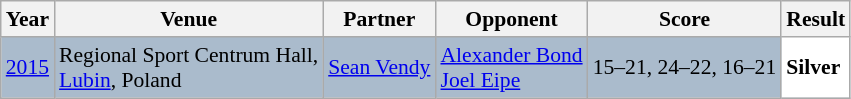<table class="sortable wikitable" style="font-size: 90%;">
<tr>
<th>Year</th>
<th>Venue</th>
<th>Partner</th>
<th>Opponent</th>
<th>Score</th>
<th>Result</th>
</tr>
<tr style="background:#AABBCC">
<td align="center"><a href='#'>2015</a></td>
<td align="left">Regional Sport Centrum Hall,<br><a href='#'>Lubin</a>, Poland</td>
<td align="left"> <a href='#'>Sean Vendy</a></td>
<td align="left"> <a href='#'>Alexander Bond</a><br> <a href='#'>Joel Eipe</a></td>
<td align="left">15–21, 24–22, 16–21</td>
<td style="text-align:left; background:white"> <strong>Silver</strong></td>
</tr>
</table>
